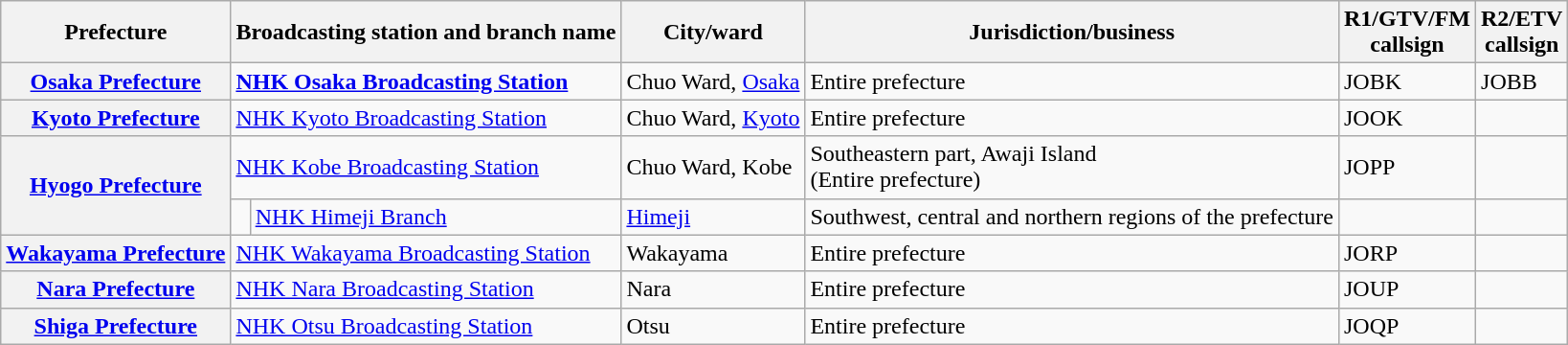<table class="wikitable">
<tr>
<th>Prefecture</th>
<th colspan="2">Broadcasting station and branch name</th>
<th>City/ward</th>
<th>Jurisdiction/business</th>
<th>R1/GTV/FM<br>callsign</th>
<th>R2/ETV<br>callsign</th>
</tr>
<tr>
<th><a href='#'>Osaka Prefecture</a></th>
<td colspan="2"><strong><a href='#'>NHK Osaka Broadcasting Station</a></strong></td>
<td>Chuo Ward, <a href='#'>Osaka</a></td>
<td>Entire prefecture</td>
<td>JOBK</td>
<td>JOBB</td>
</tr>
<tr>
<th><a href='#'>Kyoto Prefecture</a></th>
<td colspan="2"><a href='#'>NHK Kyoto Broadcasting Station</a></td>
<td>Chuo Ward, <a href='#'>Kyoto</a></td>
<td>Entire prefecture</td>
<td>JOOK</td>
<td></td>
</tr>
<tr>
<th rowspan="2"><a href='#'>Hyogo Prefecture</a></th>
<td colspan="2"><a href='#'>NHK Kobe Broadcasting Station</a></td>
<td>Chuo Ward, Kobe</td>
<td>Southeastern part, Awaji Island<br>(Entire prefecture)</td>
<td>JOPP</td>
<td></td>
</tr>
<tr>
<td></td>
<td><a href='#'>NHK Himeji Branch</a></td>
<td><a href='#'>Himeji</a></td>
<td>Southwest, central and northern regions of the prefecture</td>
<td></td>
<td></td>
</tr>
<tr>
<th><a href='#'>Wakayama Prefecture</a></th>
<td colspan="2"><a href='#'>NHK Wakayama Broadcasting Station</a></td>
<td>Wakayama</td>
<td>Entire prefecture</td>
<td>JORP</td>
<td></td>
</tr>
<tr>
<th><a href='#'>Nara Prefecture</a></th>
<td colspan="2"><a href='#'>NHK Nara Broadcasting Station</a></td>
<td>Nara</td>
<td>Entire prefecture</td>
<td>JOUP</td>
<td></td>
</tr>
<tr>
<th><a href='#'>Shiga Prefecture</a></th>
<td colspan="2"><a href='#'>NHK Otsu Broadcasting Station</a></td>
<td>Otsu</td>
<td>Entire prefecture</td>
<td>JOQP</td>
<td></td>
</tr>
</table>
